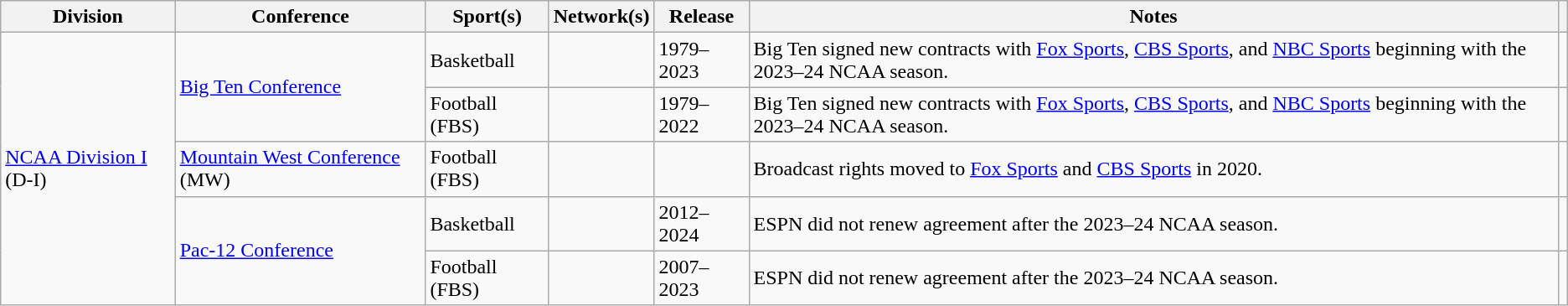<table class="wikitable">
<tr>
<th>Division</th>
<th>Conference</th>
<th>Sport(s)</th>
<th>Network(s)</th>
<th>Release</th>
<th>Notes</th>
<th></th>
</tr>
<tr>
<td rowspan="5"><a href='#'>NCAA Division I</a> (D-I)</td>
<td rowspan="2"><a href='#'>Big Ten Conference</a></td>
<td>Basketball</td>
<td></td>
<td>1979–2023</td>
<td>Big Ten signed new contracts with <a href='#'>Fox Sports</a>, <a href='#'>CBS Sports</a>, and <a href='#'>NBC Sports</a> beginning with the 2023–24 NCAA season.</td>
<td></td>
</tr>
<tr>
<td>Football (FBS)</td>
<td></td>
<td>1979–2022</td>
<td>Big Ten signed new contracts with <a href='#'>Fox Sports</a>, <a href='#'>CBS Sports</a>, and <a href='#'>NBC Sports</a> beginning with the 2023–24 NCAA season.</td>
<td></td>
</tr>
<tr>
<td><a href='#'>Mountain West Conference</a> (MW)</td>
<td>Football (FBS)</td>
<td></td>
<td></td>
<td>Broadcast rights moved to <a href='#'>Fox Sports</a> and <a href='#'>CBS Sports</a> in 2020.</td>
<td></td>
</tr>
<tr>
<td rowspan="2"><a href='#'>Pac-12 Conference</a></td>
<td>Basketball</td>
<td></td>
<td>2012–2024</td>
<td>ESPN did not renew agreement after the 2023–24 NCAA season.</td>
<td></td>
</tr>
<tr>
<td>Football (FBS)</td>
<td></td>
<td>2007–2023</td>
<td>ESPN did not renew agreement after the 2023–24 NCAA season.</td>
<td></td>
</tr>
</table>
